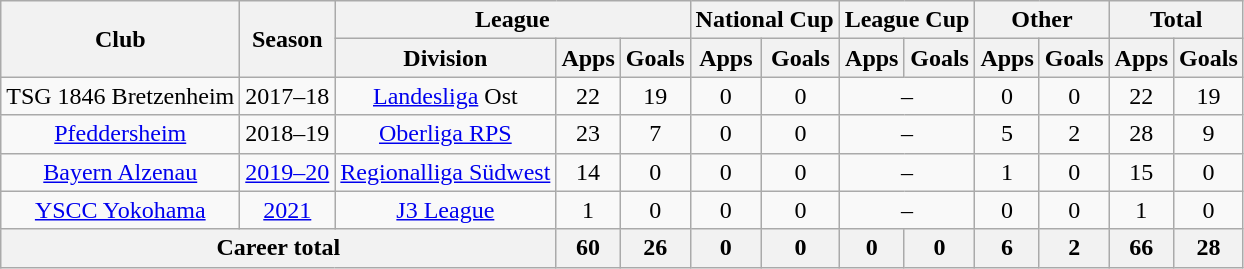<table class="wikitable" style="text-align: center">
<tr>
<th rowspan="2">Club</th>
<th rowspan="2">Season</th>
<th colspan="3">League</th>
<th colspan="2">National Cup</th>
<th colspan="2">League Cup</th>
<th colspan="2">Other</th>
<th colspan="2">Total</th>
</tr>
<tr>
<th>Division</th>
<th>Apps</th>
<th>Goals</th>
<th>Apps</th>
<th>Goals</th>
<th>Apps</th>
<th>Goals</th>
<th>Apps</th>
<th>Goals</th>
<th>Apps</th>
<th>Goals</th>
</tr>
<tr>
<td>TSG 1846 Bretzenheim</td>
<td>2017–18</td>
<td><a href='#'>Landesliga</a> Ost</td>
<td>22</td>
<td>19</td>
<td>0</td>
<td>0</td>
<td colspan="2">–</td>
<td>0</td>
<td>0</td>
<td>22</td>
<td>19</td>
</tr>
<tr>
<td><a href='#'>Pfeddersheim</a></td>
<td>2018–19</td>
<td><a href='#'>Oberliga RPS</a></td>
<td>23</td>
<td>7</td>
<td>0</td>
<td>0</td>
<td colspan="2">–</td>
<td>5</td>
<td>2</td>
<td>28</td>
<td>9</td>
</tr>
<tr>
<td><a href='#'>Bayern Alzenau</a></td>
<td><a href='#'>2019–20</a></td>
<td><a href='#'>Regionalliga Südwest</a></td>
<td>14</td>
<td>0</td>
<td>0</td>
<td>0</td>
<td colspan="2">–</td>
<td>1</td>
<td>0</td>
<td>15</td>
<td>0</td>
</tr>
<tr>
<td><a href='#'>YSCC Yokohama</a></td>
<td><a href='#'>2021</a></td>
<td><a href='#'>J3 League</a></td>
<td>1</td>
<td>0</td>
<td>0</td>
<td>0</td>
<td colspan="2">–</td>
<td>0</td>
<td>0</td>
<td>1</td>
<td>0</td>
</tr>
<tr>
<th colspan=3>Career total</th>
<th>60</th>
<th>26</th>
<th>0</th>
<th>0</th>
<th>0</th>
<th>0</th>
<th>6</th>
<th>2</th>
<th>66</th>
<th>28</th>
</tr>
</table>
